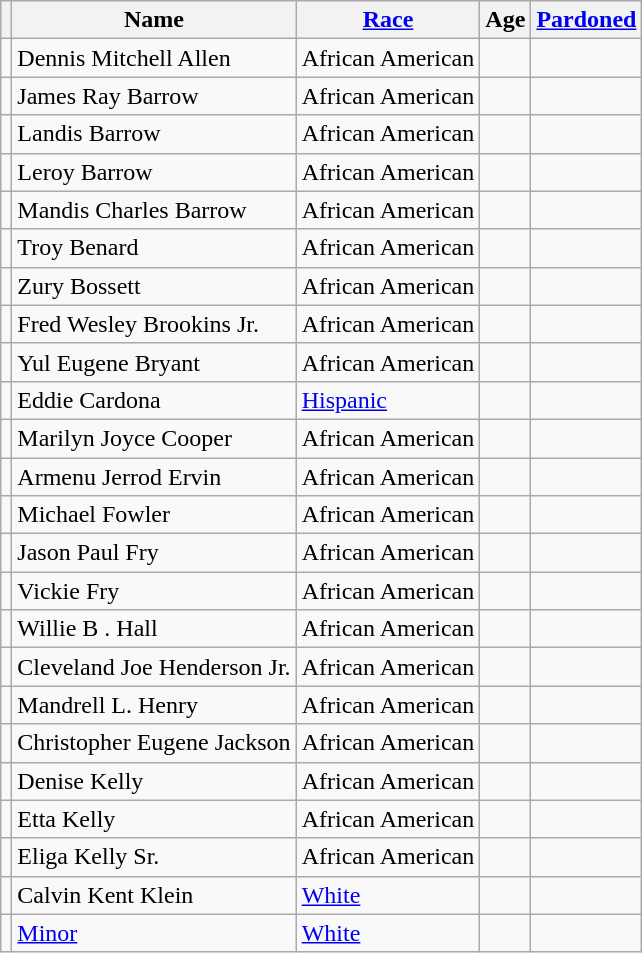<table class="wikitable">
<tr>
<th scope="col"></th>
<th scope="col">Name</th>
<th scope="col"><a href='#'>Race</a></th>
<th scope="col">Age</th>
<th scope="col"><a href='#'>Pardoned</a></th>
</tr>
<tr>
<td scope="row"></td>
<td>Dennis Mitchell Allen</td>
<td>African American</td>
<td></td>
<td></td>
</tr>
<tr>
<td scope="row"></td>
<td>James Ray Barrow</td>
<td>African American</td>
<td></td>
<td></td>
</tr>
<tr>
<td scope="row"></td>
<td>Landis Barrow</td>
<td>African American</td>
<td></td>
<td></td>
</tr>
<tr>
<td scope="row"></td>
<td>Leroy Barrow</td>
<td>African American</td>
<td></td>
<td></td>
</tr>
<tr>
<td scope="row"></td>
<td>Mandis Charles Barrow</td>
<td>African American</td>
<td></td>
<td></td>
</tr>
<tr>
<td scope="row"></td>
<td>Troy Benard</td>
<td>African American</td>
<td></td>
<td></td>
</tr>
<tr>
<td scope="row"></td>
<td>Zury Bossett</td>
<td>African American</td>
<td></td>
<td></td>
</tr>
<tr>
<td scope="row"></td>
<td>Fred Wesley Brookins Jr.</td>
<td>African American</td>
<td></td>
<td></td>
</tr>
<tr>
<td scope="row"></td>
<td>Yul Eugene Bryant</td>
<td>African American</td>
<td></td>
<td></td>
</tr>
<tr>
<td scope="row"></td>
<td>Eddie Cardona</td>
<td><a href='#'>Hispanic</a></td>
<td></td>
<td></td>
</tr>
<tr>
<td scope="row"></td>
<td>Marilyn Joyce Cooper</td>
<td>African American</td>
<td></td>
<td></td>
</tr>
<tr>
<td scope="row"></td>
<td>Armenu Jerrod Ervin</td>
<td>African American</td>
<td></td>
<td></td>
</tr>
<tr>
<td scope="row"></td>
<td>Michael Fowler</td>
<td>African American</td>
<td></td>
<td></td>
</tr>
<tr>
<td scope="row"></td>
<td>Jason Paul Fry</td>
<td>African American</td>
<td></td>
<td></td>
</tr>
<tr>
<td scope="row"></td>
<td>Vickie Fry</td>
<td>African American</td>
<td></td>
<td></td>
</tr>
<tr>
<td scope="row"></td>
<td>Willie B . Hall</td>
<td>African American</td>
<td></td>
<td></td>
</tr>
<tr>
<td scope="row"></td>
<td>Cleveland Joe Henderson Jr.</td>
<td>African American</td>
<td></td>
<td></td>
</tr>
<tr>
<td scope="row"></td>
<td>Mandrell L. Henry</td>
<td>African American</td>
<td></td>
<td></td>
</tr>
<tr>
<td scope="row"></td>
<td>Christopher Eugene Jackson</td>
<td>African American</td>
<td></td>
<td></td>
</tr>
<tr>
<td scope="row"></td>
<td>Denise Kelly</td>
<td>African American</td>
<td></td>
<td></td>
</tr>
<tr>
<td scope="row"></td>
<td>Etta Kelly</td>
<td>African American</td>
<td></td>
<td></td>
</tr>
<tr>
<td scope="row"></td>
<td>Eliga Kelly Sr.</td>
<td>African American</td>
<td></td>
<td></td>
</tr>
<tr>
<td scope="row"></td>
<td>Calvin Kent Klein</td>
<td><a href='#'>White</a></td>
<td></td>
<td></td>
</tr>
<tr>
<td scope="row"></td>
<td><a href='#'>Minor</a></td>
<td><a href='#'>White</a></td>
<td></td>
<td></td>
</tr>
</table>
